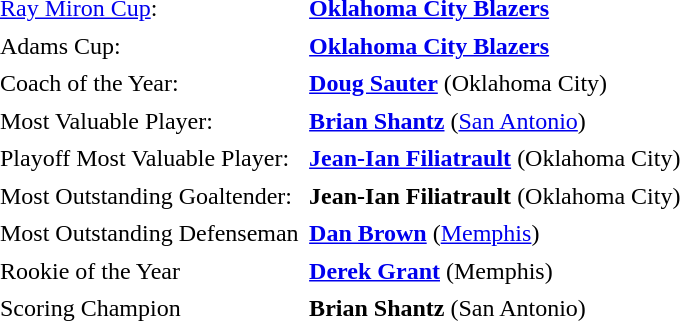<table cellpadding="3" cellspacing="1">
<tr>
<td><a href='#'>Ray Miron Cup</a>:</td>
<td><strong><a href='#'>Oklahoma City Blazers</a></strong></td>
</tr>
<tr>
<td>Adams Cup:</td>
<td><strong><a href='#'>Oklahoma City Blazers</a></strong></td>
</tr>
<tr>
<td>Coach of the Year:</td>
<td><strong><a href='#'>Doug Sauter</a></strong> (Oklahoma City)</td>
</tr>
<tr>
<td>Most Valuable Player:</td>
<td><strong><a href='#'>Brian Shantz</a></strong> (<a href='#'>San Antonio</a>)</td>
</tr>
<tr>
<td>Playoff Most Valuable Player:</td>
<td><strong><a href='#'>Jean-Ian Filiatrault</a></strong> (Oklahoma City)</td>
</tr>
<tr>
<td>Most Outstanding Goaltender:</td>
<td><strong>Jean-Ian Filiatrault</strong> (Oklahoma City)</td>
</tr>
<tr>
<td>Most Outstanding Defenseman</td>
<td><strong><a href='#'>Dan Brown</a></strong> (<a href='#'>Memphis</a>)</td>
</tr>
<tr>
<td>Rookie of the Year</td>
<td><strong><a href='#'>Derek Grant</a></strong> (Memphis)</td>
</tr>
<tr>
<td>Scoring Champion</td>
<td><strong>Brian Shantz</strong> (San Antonio)</td>
</tr>
</table>
